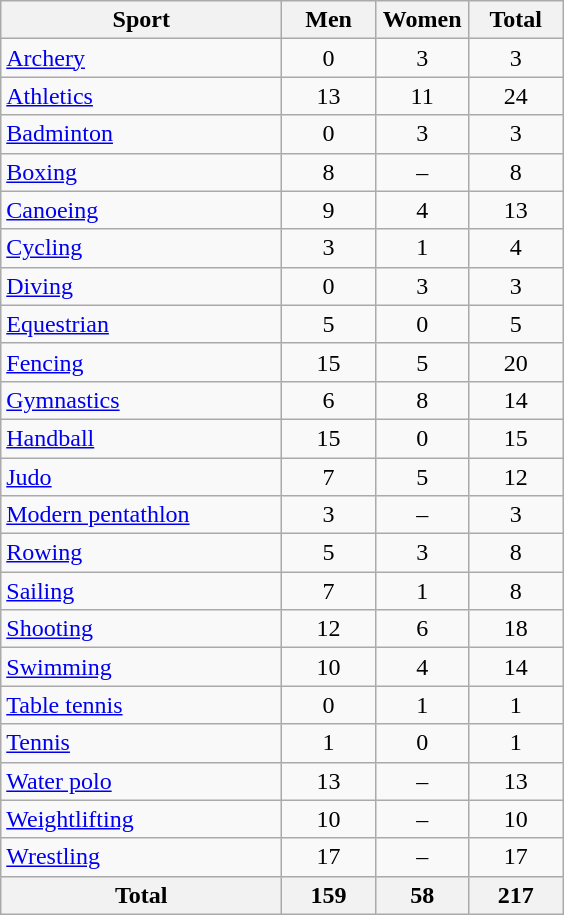<table class="wikitable sortable" style="text-align:center;">
<tr>
<th width=180>Sport</th>
<th width=55>Men</th>
<th width=55>Women</th>
<th width=55>Total</th>
</tr>
<tr>
<td align=left><a href='#'>Archery</a></td>
<td>0</td>
<td>3</td>
<td>3</td>
</tr>
<tr>
<td align=left><a href='#'>Athletics</a></td>
<td>13</td>
<td>11</td>
<td>24</td>
</tr>
<tr>
<td align=left><a href='#'>Badminton</a></td>
<td>0</td>
<td>3</td>
<td>3</td>
</tr>
<tr>
<td align=left><a href='#'>Boxing</a></td>
<td>8</td>
<td>–</td>
<td>8</td>
</tr>
<tr>
<td align=left><a href='#'>Canoeing</a></td>
<td>9</td>
<td>4</td>
<td>13</td>
</tr>
<tr>
<td align=left><a href='#'>Cycling</a></td>
<td>3</td>
<td>1</td>
<td>4</td>
</tr>
<tr>
<td align=left><a href='#'>Diving</a></td>
<td>0</td>
<td>3</td>
<td>3</td>
</tr>
<tr>
<td align=left><a href='#'>Equestrian</a></td>
<td>5</td>
<td>0</td>
<td>5</td>
</tr>
<tr>
<td align=left><a href='#'>Fencing</a></td>
<td>15</td>
<td>5</td>
<td>20</td>
</tr>
<tr>
<td align=left><a href='#'>Gymnastics</a></td>
<td>6</td>
<td>8</td>
<td>14</td>
</tr>
<tr>
<td align=left><a href='#'>Handball</a></td>
<td>15</td>
<td>0</td>
<td>15</td>
</tr>
<tr>
<td align=left><a href='#'>Judo</a></td>
<td>7</td>
<td>5</td>
<td>12</td>
</tr>
<tr>
<td align=left><a href='#'>Modern pentathlon</a></td>
<td>3</td>
<td>–</td>
<td>3</td>
</tr>
<tr>
<td align=left><a href='#'>Rowing</a></td>
<td>5</td>
<td>3</td>
<td>8</td>
</tr>
<tr>
<td align=left><a href='#'>Sailing</a></td>
<td>7</td>
<td>1</td>
<td>8</td>
</tr>
<tr>
<td align=left><a href='#'>Shooting</a></td>
<td>12</td>
<td>6</td>
<td>18</td>
</tr>
<tr>
<td align=left><a href='#'>Swimming</a></td>
<td>10</td>
<td>4</td>
<td>14</td>
</tr>
<tr>
<td align=left><a href='#'>Table tennis</a></td>
<td>0</td>
<td>1</td>
<td>1</td>
</tr>
<tr>
<td align=left><a href='#'>Tennis</a></td>
<td>1</td>
<td>0</td>
<td>1</td>
</tr>
<tr>
<td align=left><a href='#'>Water polo</a></td>
<td>13</td>
<td>–</td>
<td>13</td>
</tr>
<tr>
<td align=left><a href='#'>Weightlifting</a></td>
<td>10</td>
<td>–</td>
<td>10</td>
</tr>
<tr>
<td align=left><a href='#'>Wrestling</a></td>
<td>17</td>
<td>–</td>
<td>17</td>
</tr>
<tr>
<th>Total</th>
<th>159</th>
<th>58</th>
<th>217</th>
</tr>
</table>
